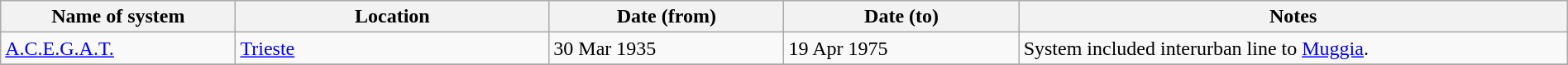<table class="wikitable" width=100%>
<tr>
<th width=15%>Name of system</th>
<th width=20%>Location</th>
<th width=15%>Date (from)</th>
<th width=15%>Date (to)</th>
<th width=35%>Notes</th>
</tr>
<tr>
<td><a href='#'>A.C.E.G.A.T.</a></td>
<td><a href='#'>Trieste</a></td>
<td>30 Mar 1935</td>
<td>19 Apr 1975</td>
<td>System included interurban line to <a href='#'>Muggia</a>.</td>
</tr>
<tr>
</tr>
</table>
